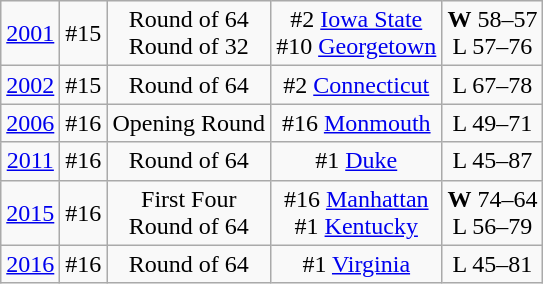<table class="wikitable">
<tr align="center">
<td><a href='#'>2001</a></td>
<td>#15</td>
<td>Round of 64<br>Round of 32</td>
<td>#2 <a href='#'>Iowa State</a><br>#10 <a href='#'>Georgetown</a></td>
<td><strong>W</strong> 58–57<br>L 57–76</td>
</tr>
<tr align="center">
<td><a href='#'>2002</a></td>
<td>#15</td>
<td>Round of 64</td>
<td>#2 <a href='#'>Connecticut</a></td>
<td>L 67–78</td>
</tr>
<tr align="center">
<td><a href='#'>2006</a></td>
<td>#16</td>
<td>Opening Round</td>
<td>#16 <a href='#'>Monmouth</a></td>
<td>L 49–71</td>
</tr>
<tr align="center">
<td><a href='#'>2011</a></td>
<td>#16</td>
<td>Round of 64</td>
<td>#1 <a href='#'>Duke</a></td>
<td>L 45–87</td>
</tr>
<tr align="center">
<td><a href='#'>2015</a></td>
<td>#16</td>
<td>First Four<br>Round of 64</td>
<td>#16 <a href='#'>Manhattan</a><br>#1 <a href='#'>Kentucky</a></td>
<td><strong>W</strong> 74–64<br>L 56–79</td>
</tr>
<tr align="center">
<td><a href='#'>2016</a></td>
<td>#16</td>
<td>Round of 64</td>
<td>#1 <a href='#'>Virginia</a></td>
<td>L 45–81</td>
</tr>
</table>
